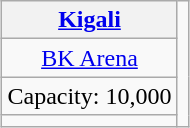<table class="wikitable" style="text-align:center;margin:1em auto;">
<tr>
<th><a href='#'>Kigali</a></th>
<td rowspan=4></td>
</tr>
<tr>
<td><a href='#'>BK Arena</a></td>
</tr>
<tr>
<td>Capacity: 10,000</td>
</tr>
<tr>
<td></td>
</tr>
</table>
